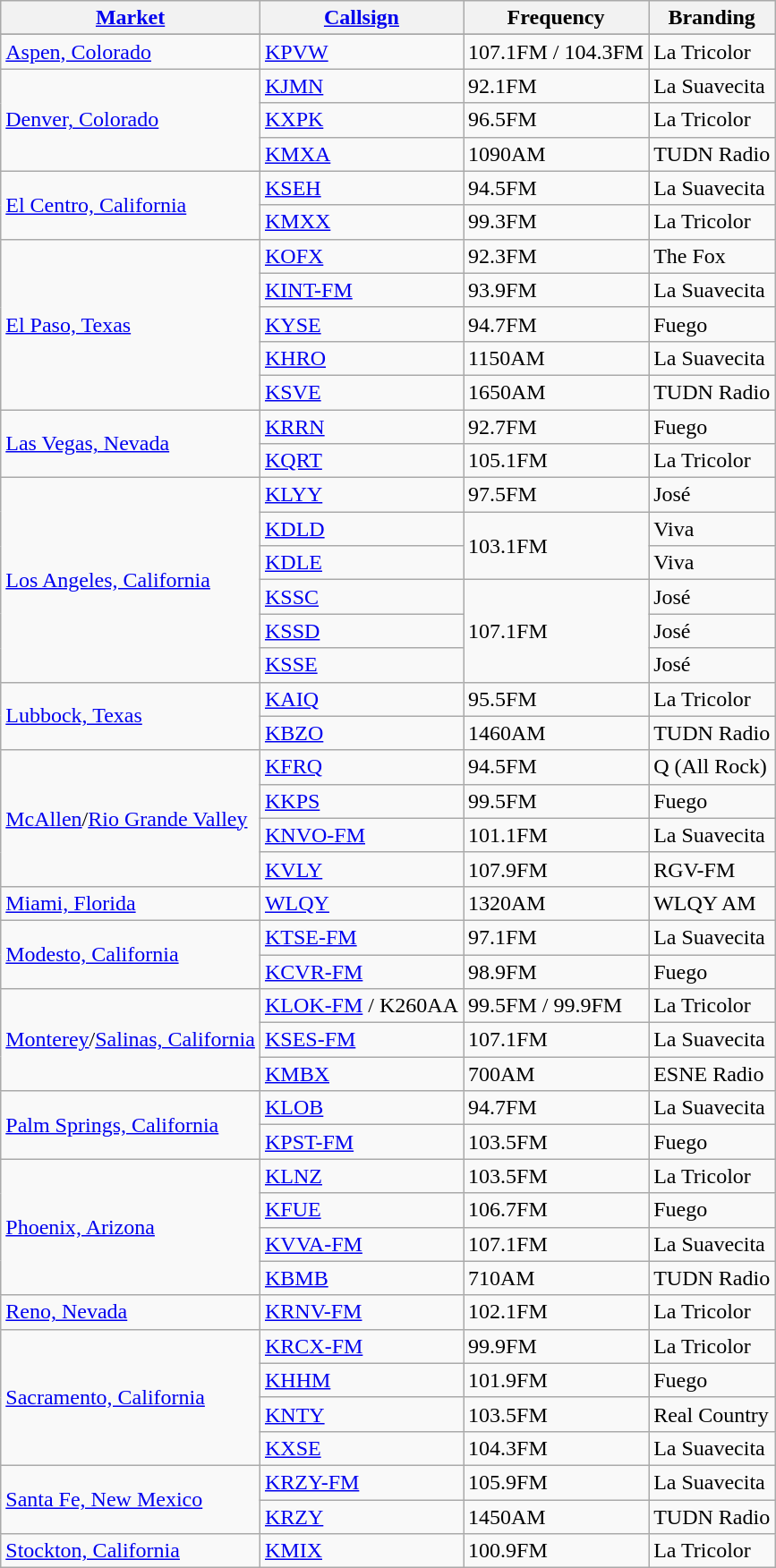<table class="sortable wikitable">
<tr>
<th><a href='#'>Market</a></th>
<th><a href='#'>Callsign</a></th>
<th>Frequency</th>
<th>Branding</th>
</tr>
<tr>
</tr>
<tr>
<td><a href='#'>Aspen, Colorado</a></td>
<td><a href='#'>KPVW</a></td>
<td>107.1FM / 104.3FM</td>
<td>La Tricolor</td>
</tr>
<tr>
<td rowspan=3><a href='#'>Denver, Colorado</a></td>
<td><a href='#'>KJMN</a></td>
<td>92.1FM</td>
<td>La Suavecita</td>
</tr>
<tr>
<td><a href='#'>KXPK</a></td>
<td>96.5FM</td>
<td>La Tricolor</td>
</tr>
<tr>
<td><a href='#'>KMXA</a></td>
<td>1090AM</td>
<td>TUDN Radio</td>
</tr>
<tr>
<td rowspan=2><a href='#'>El Centro, California</a></td>
<td><a href='#'>KSEH</a></td>
<td>94.5FM</td>
<td>La Suavecita</td>
</tr>
<tr>
<td><a href='#'>KMXX</a></td>
<td>99.3FM</td>
<td>La Tricolor</td>
</tr>
<tr>
<td rowspan=5><a href='#'>El Paso, Texas</a></td>
<td><a href='#'>KOFX</a></td>
<td>92.3FM</td>
<td>The Fox</td>
</tr>
<tr>
<td><a href='#'>KINT-FM</a></td>
<td>93.9FM</td>
<td>La Suavecita</td>
</tr>
<tr>
<td><a href='#'>KYSE</a></td>
<td>94.7FM</td>
<td>Fuego</td>
</tr>
<tr>
<td><a href='#'>KHRO</a></td>
<td>1150AM</td>
<td>La Suavecita</td>
</tr>
<tr>
<td><a href='#'>KSVE</a></td>
<td>1650AM</td>
<td>TUDN Radio</td>
</tr>
<tr>
<td rowspan=2><a href='#'>Las Vegas, Nevada</a></td>
<td><a href='#'>KRRN</a></td>
<td>92.7FM</td>
<td>Fuego</td>
</tr>
<tr>
<td><a href='#'>KQRT</a></td>
<td>105.1FM</td>
<td>La Tricolor</td>
</tr>
<tr>
<td rowspan=6><a href='#'>Los Angeles, California</a></td>
<td><a href='#'>KLYY</a></td>
<td>97.5FM</td>
<td>José</td>
</tr>
<tr>
<td><a href='#'>KDLD</a></td>
<td rowspan=2>103.1FM</td>
<td>Viva</td>
</tr>
<tr>
<td><a href='#'>KDLE</a></td>
<td>Viva</td>
</tr>
<tr>
<td><a href='#'>KSSC</a></td>
<td rowspan=3>107.1FM</td>
<td>José</td>
</tr>
<tr>
<td><a href='#'>KSSD</a></td>
<td>José</td>
</tr>
<tr>
<td><a href='#'>KSSE</a></td>
<td>José</td>
</tr>
<tr>
<td rowspan=2><a href='#'>Lubbock, Texas</a></td>
<td><a href='#'>KAIQ</a></td>
<td>95.5FM</td>
<td>La Tricolor</td>
</tr>
<tr>
<td><a href='#'>KBZO</a></td>
<td>1460AM</td>
<td>TUDN Radio</td>
</tr>
<tr>
<td rowspan=4><a href='#'>McAllen</a>/<a href='#'>Rio Grande Valley</a></td>
<td><a href='#'>KFRQ</a></td>
<td>94.5FM</td>
<td>Q (All Rock)</td>
</tr>
<tr>
<td><a href='#'>KKPS</a></td>
<td>99.5FM</td>
<td>Fuego</td>
</tr>
<tr>
<td><a href='#'>KNVO-FM</a></td>
<td>101.1FM</td>
<td>La Suavecita</td>
</tr>
<tr>
<td><a href='#'>KVLY</a></td>
<td>107.9FM</td>
<td>RGV-FM</td>
</tr>
<tr>
<td><a href='#'>Miami, Florida</a></td>
<td><a href='#'>WLQY</a></td>
<td>1320AM</td>
<td>WLQY AM</td>
</tr>
<tr>
<td rowspan=2><a href='#'>Modesto, California</a></td>
<td><a href='#'>KTSE-FM</a></td>
<td>97.1FM</td>
<td>La Suavecita</td>
</tr>
<tr>
<td><a href='#'>KCVR-FM</a></td>
<td>98.9FM</td>
<td>Fuego</td>
</tr>
<tr>
<td rowspan=3><a href='#'>Monterey</a>/<a href='#'>Salinas, California</a></td>
<td><a href='#'>KLOK-FM</a> / K260AA</td>
<td>99.5FM / 99.9FM</td>
<td>La Tricolor</td>
</tr>
<tr>
<td><a href='#'>KSES-FM</a></td>
<td>107.1FM</td>
<td>La Suavecita</td>
</tr>
<tr>
<td><a href='#'>KMBX</a></td>
<td>700AM</td>
<td>ESNE Radio</td>
</tr>
<tr>
<td rowspan=2><a href='#'>Palm Springs, California</a></td>
<td><a href='#'>KLOB</a></td>
<td>94.7FM</td>
<td>La Suavecita</td>
</tr>
<tr>
<td><a href='#'>KPST-FM</a></td>
<td>103.5FM</td>
<td>Fuego</td>
</tr>
<tr>
<td rowspan=4><a href='#'>Phoenix, Arizona</a></td>
<td><a href='#'>KLNZ</a></td>
<td>103.5FM</td>
<td>La Tricolor</td>
</tr>
<tr>
<td><a href='#'>KFUE</a></td>
<td>106.7FM</td>
<td>Fuego</td>
</tr>
<tr>
<td><a href='#'>KVVA-FM</a></td>
<td>107.1FM</td>
<td>La Suavecita</td>
</tr>
<tr>
<td><a href='#'>KBMB</a></td>
<td>710AM</td>
<td>TUDN Radio</td>
</tr>
<tr>
<td><a href='#'>Reno, Nevada</a></td>
<td><a href='#'>KRNV-FM</a></td>
<td>102.1FM</td>
<td>La Tricolor</td>
</tr>
<tr>
<td rowspan=4><a href='#'>Sacramento, California</a></td>
<td><a href='#'>KRCX-FM</a></td>
<td>99.9FM</td>
<td>La Tricolor</td>
</tr>
<tr>
<td><a href='#'>KHHM</a></td>
<td>101.9FM</td>
<td>Fuego</td>
</tr>
<tr>
<td><a href='#'>KNTY</a></td>
<td>103.5FM</td>
<td>Real Country</td>
</tr>
<tr>
<td><a href='#'>KXSE</a></td>
<td>104.3FM</td>
<td>La Suavecita</td>
</tr>
<tr>
<td rowspan=2><a href='#'>Santa Fe, New Mexico</a></td>
<td><a href='#'>KRZY-FM</a></td>
<td>105.9FM</td>
<td>La Suavecita</td>
</tr>
<tr>
<td><a href='#'>KRZY</a></td>
<td>1450AM</td>
<td>TUDN Radio</td>
</tr>
<tr>
<td><a href='#'>Stockton, California</a></td>
<td><a href='#'>KMIX</a></td>
<td>100.9FM</td>
<td>La Tricolor</td>
</tr>
</table>
